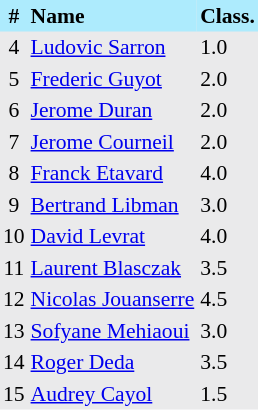<table border=0 cellpadding=2 cellspacing=0  |- bgcolor=#EAEAEB style="text-align:center; font-size:90%;">
<tr bgcolor=#ADEBFD>
<th>#</th>
<th align=left>Name</th>
<th align=left>Class.</th>
</tr>
<tr>
<td>4</td>
<td align=left><a href='#'>Ludovic Sarron</a></td>
<td align=left>1.0</td>
</tr>
<tr>
<td>5</td>
<td align=left><a href='#'>Frederic Guyot</a></td>
<td align=left>2.0</td>
</tr>
<tr>
<td>6</td>
<td align=left><a href='#'>Jerome Duran</a></td>
<td align=left>2.0</td>
</tr>
<tr>
<td>7</td>
<td align=left><a href='#'>Jerome Courneil</a></td>
<td align=left>2.0</td>
</tr>
<tr>
<td>8</td>
<td align=left><a href='#'>Franck Etavard</a></td>
<td align=left>4.0</td>
</tr>
<tr>
<td>9</td>
<td align=left><a href='#'>Bertrand Libman</a></td>
<td align=left>3.0</td>
</tr>
<tr>
<td>10</td>
<td align=left><a href='#'>David Levrat</a></td>
<td align=left>4.0</td>
</tr>
<tr>
<td>11</td>
<td align=left><a href='#'>Laurent Blasczak</a></td>
<td align=left>3.5</td>
</tr>
<tr>
<td>12</td>
<td align=left><a href='#'>Nicolas Jouanserre</a></td>
<td align=left>4.5</td>
</tr>
<tr>
<td>13</td>
<td align=left><a href='#'>Sofyane Mehiaoui</a></td>
<td align=left>3.0</td>
</tr>
<tr>
<td>14</td>
<td align=left><a href='#'>Roger Deda</a></td>
<td align=left>3.5</td>
</tr>
<tr>
<td>15</td>
<td align=left><a href='#'>Audrey Cayol</a></td>
<td align=left>1.5</td>
</tr>
</table>
